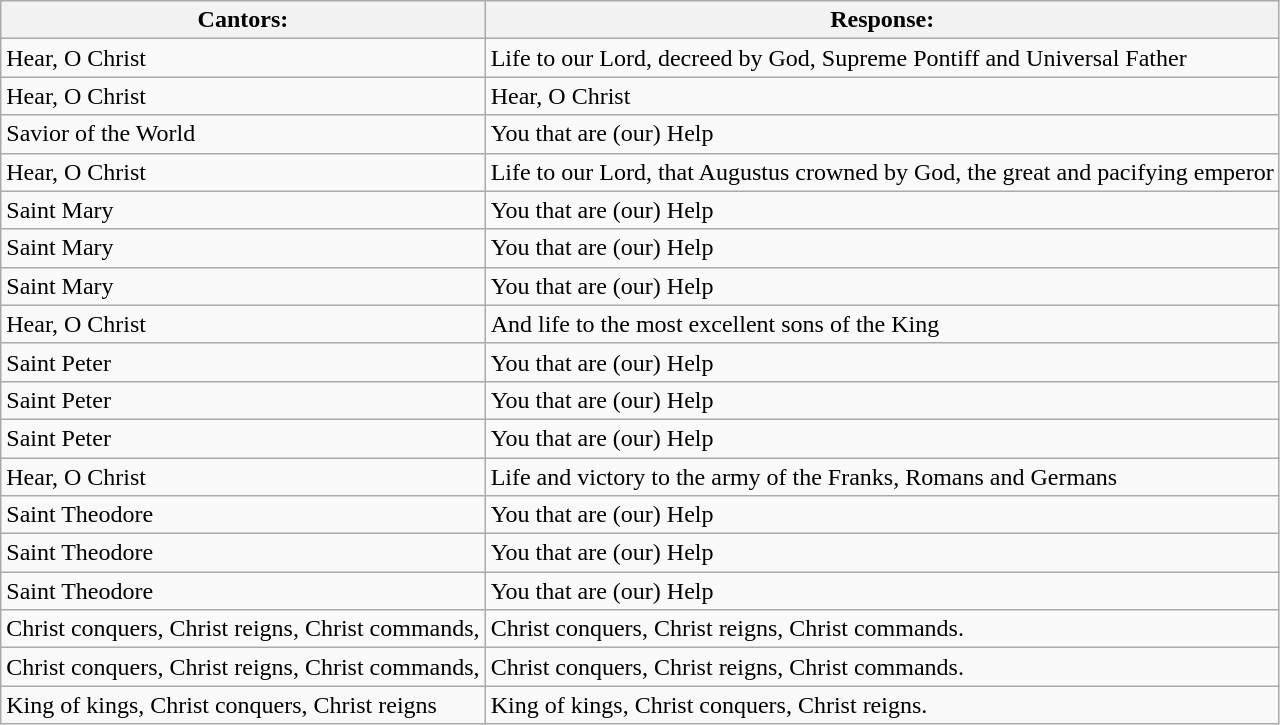<table class="wikitable">
<tr>
<th>Cantors:</th>
<th>Response:</th>
</tr>
<tr>
<td>Hear, O Christ</td>
<td>Life to our Lord, decreed by God, Supreme Pontiff and Universal Father</td>
</tr>
<tr>
<td>Hear, O Christ</td>
<td>Hear, O Christ</td>
</tr>
<tr>
<td>Savior of the World</td>
<td>You that are (our) Help</td>
</tr>
<tr>
<td>Hear, O Christ</td>
<td>Life to our Lord, that Augustus crowned by God, the great and pacifying emperor</td>
</tr>
<tr>
<td>Saint Mary</td>
<td>You that are (our) Help</td>
</tr>
<tr>
<td>Saint Mary</td>
<td>You that are (our) Help</td>
</tr>
<tr>
<td>Saint Mary</td>
<td>You that are (our) Help</td>
</tr>
<tr>
<td>Hear, O Christ</td>
<td>And life to the most excellent sons of the King</td>
</tr>
<tr>
<td>Saint Peter</td>
<td>You that are (our) Help</td>
</tr>
<tr>
<td>Saint Peter</td>
<td>You that are (our) Help</td>
</tr>
<tr>
<td>Saint Peter</td>
<td>You that are (our) Help</td>
</tr>
<tr>
<td>Hear, O Christ</td>
<td>Life and victory to the army of the Franks, Romans and Germans</td>
</tr>
<tr>
<td>Saint Theodore</td>
<td>You that are (our) Help</td>
</tr>
<tr>
<td>Saint Theodore</td>
<td>You that are (our) Help</td>
</tr>
<tr>
<td>Saint Theodore</td>
<td>You that are (our) Help</td>
</tr>
<tr>
<td>Christ conquers, Christ reigns, Christ commands,</td>
<td>Christ conquers, Christ reigns, Christ commands.</td>
</tr>
<tr>
<td>Christ conquers, Christ reigns, Christ commands,</td>
<td>Christ conquers, Christ reigns, Christ commands.</td>
</tr>
<tr>
<td>King of kings, Christ conquers, Christ reigns</td>
<td>King of kings, Christ conquers, Christ reigns.</td>
</tr>
</table>
